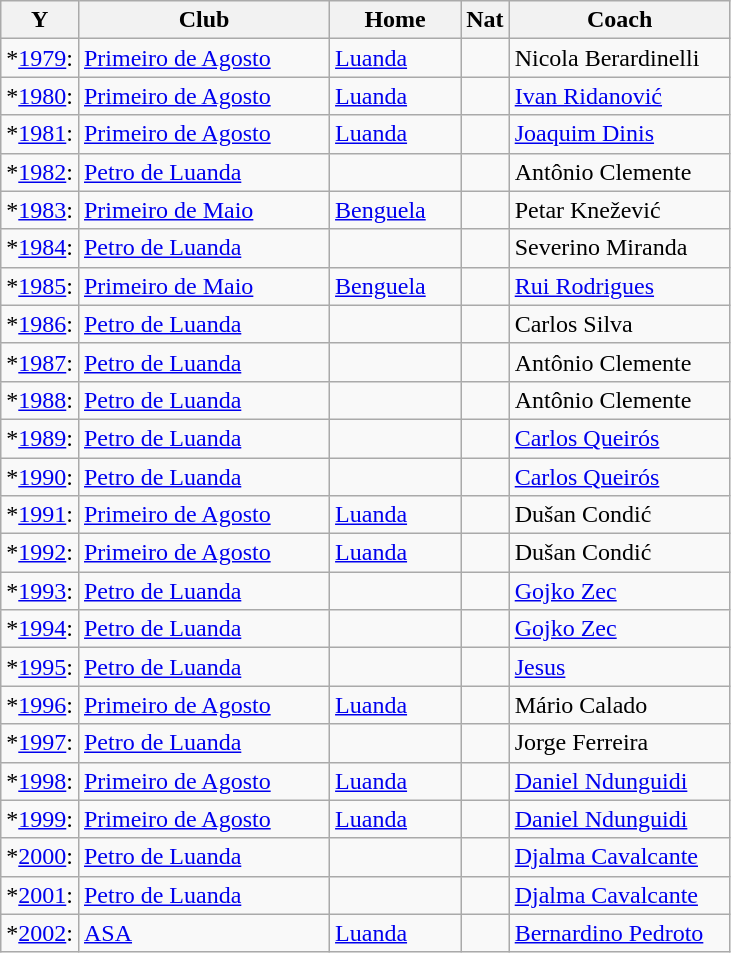<table class="wikitable">
<tr>
<th scope="col" width="40px" align="centre">Y</th>
<th scope="col" width="160px" align="centre">Club</th>
<th scope="col" width="80px" align="left">Home</th>
<th scope="col" width="25px" align="centre">Nat</th>
<th scope="col" width="140px" align="centre">Coach</th>
</tr>
<tr>
<td>*<a href='#'>1979</a>:</td>
<td><a href='#'>Primeiro de Agosto</a> </td>
<td><a href='#'>Luanda</a></td>
<td></td>
<td>Nicola Berardinelli</td>
</tr>
<tr>
<td>*<a href='#'>1980</a>:</td>
<td><a href='#'>Primeiro de Agosto</a> </td>
<td><a href='#'>Luanda</a></td>
<td></td>
<td><a href='#'>Ivan Ridanović</a></td>
</tr>
<tr>
<td>*<a href='#'>1981</a>:</td>
<td><a href='#'>Primeiro de Agosto</a> </td>
<td><a href='#'>Luanda</a></td>
<td></td>
<td><a href='#'>Joaquim Dinis</a></td>
</tr>
<tr>
<td>*<a href='#'>1982</a>:</td>
<td><a href='#'>Petro de Luanda</a> </td>
<td></td>
<td></td>
<td>Antônio Clemente</td>
</tr>
<tr>
<td>*<a href='#'>1983</a>:</td>
<td><a href='#'>Primeiro de Maio</a> </td>
<td><a href='#'>Benguela</a></td>
<td></td>
<td>Petar Knežević</td>
</tr>
<tr>
<td>*<a href='#'>1984</a>:</td>
<td><a href='#'>Petro de Luanda</a> </td>
<td></td>
<td></td>
<td>Severino Miranda</td>
</tr>
<tr>
<td>*<a href='#'>1985</a>:</td>
<td><a href='#'>Primeiro de Maio</a> </td>
<td><a href='#'>Benguela</a></td>
<td></td>
<td><a href='#'>Rui Rodrigues</a></td>
</tr>
<tr>
<td>*<a href='#'>1986</a>:</td>
<td><a href='#'>Petro de Luanda</a> </td>
<td></td>
<td></td>
<td>Carlos Silva</td>
</tr>
<tr>
<td>*<a href='#'>1987</a>:</td>
<td><a href='#'>Petro de Luanda</a> </td>
<td></td>
<td></td>
<td>Antônio Clemente</td>
</tr>
<tr>
<td>*<a href='#'>1988</a>:</td>
<td><a href='#'>Petro de Luanda</a> </td>
<td></td>
<td></td>
<td>Antônio Clemente</td>
</tr>
<tr>
<td>*<a href='#'>1989</a>:</td>
<td><a href='#'>Petro de Luanda</a> </td>
<td></td>
<td></td>
<td><a href='#'>Carlos Queirós</a></td>
</tr>
<tr>
<td>*<a href='#'>1990</a>:</td>
<td><a href='#'>Petro de Luanda</a> </td>
<td></td>
<td></td>
<td><a href='#'>Carlos Queirós</a></td>
</tr>
<tr>
<td>*<a href='#'>1991</a>:</td>
<td><a href='#'>Primeiro de Agosto</a> </td>
<td><a href='#'>Luanda</a></td>
<td></td>
<td>Dušan Condić</td>
</tr>
<tr>
<td>*<a href='#'>1992</a>:</td>
<td><a href='#'>Primeiro de Agosto</a> </td>
<td><a href='#'>Luanda</a></td>
<td></td>
<td>Dušan Condić</td>
</tr>
<tr>
<td>*<a href='#'>1993</a>:</td>
<td><a href='#'>Petro de Luanda</a> </td>
<td></td>
<td></td>
<td><a href='#'>Gojko Zec</a></td>
</tr>
<tr>
<td>*<a href='#'>1994</a>:</td>
<td><a href='#'>Petro de Luanda</a> </td>
<td></td>
<td></td>
<td><a href='#'>Gojko Zec</a></td>
</tr>
<tr>
<td>*<a href='#'>1995</a>:</td>
<td><a href='#'>Petro de Luanda</a> </td>
<td></td>
<td></td>
<td><a href='#'>Jesus</a></td>
</tr>
<tr>
<td>*<a href='#'>1996</a>:</td>
<td><a href='#'>Primeiro de Agosto</a> </td>
<td><a href='#'>Luanda</a></td>
<td></td>
<td>Mário Calado</td>
</tr>
<tr>
<td>*<a href='#'>1997</a>:</td>
<td><a href='#'>Petro de Luanda</a>  </td>
<td></td>
<td></td>
<td>Jorge Ferreira</td>
</tr>
<tr>
<td>*<a href='#'>1998</a>:</td>
<td><a href='#'>Primeiro de Agosto</a>  </td>
<td><a href='#'>Luanda</a></td>
<td></td>
<td><a href='#'>Daniel Ndunguidi</a></td>
</tr>
<tr>
<td>*<a href='#'>1999</a>:</td>
<td><a href='#'>Primeiro de Agosto</a>  </td>
<td><a href='#'>Luanda</a></td>
<td></td>
<td><a href='#'>Daniel Ndunguidi</a></td>
</tr>
<tr>
<td>*<a href='#'>2000</a>:</td>
<td><a href='#'>Petro de Luanda</a> </td>
<td></td>
<td></td>
<td><a href='#'>Djalma Cavalcante</a></td>
</tr>
<tr>
<td>*<a href='#'>2001</a>:</td>
<td><a href='#'>Petro de Luanda</a> </td>
<td></td>
<td></td>
<td><a href='#'>Djalma Cavalcante</a></td>
</tr>
<tr>
<td>*<a href='#'>2002</a>:</td>
<td><a href='#'>ASA</a> </td>
<td><a href='#'>Luanda</a></td>
<td></td>
<td><a href='#'>Bernardino Pedroto</a></td>
</tr>
</table>
